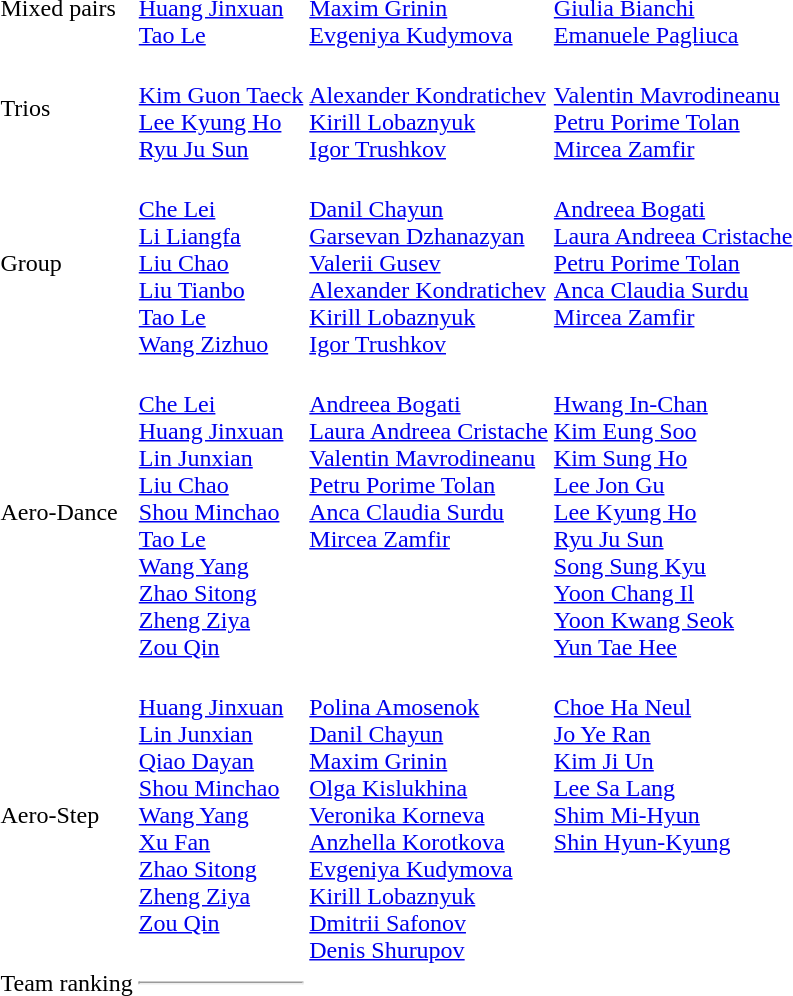<table>
<tr>
<td>Mixed pairs <br></td>
<td><br><a href='#'>Huang Jinxuan</a><br><a href='#'>Tao Le</a></td>
<td><br><a href='#'>Maxim Grinin</a><br><a href='#'>Evgeniya Kudymova</a></td>
<td><br><a href='#'>Giulia Bianchi</a><br><a href='#'>Emanuele Pagliuca</a></td>
</tr>
<tr>
<td>Trios <br></td>
<td><br><a href='#'>Kim Guon Taeck</a><br><a href='#'>Lee Kyung Ho</a><br><a href='#'>Ryu Ju Sun</a></td>
<td><br><a href='#'>Alexander Kondratichev</a><br><a href='#'>Kirill Lobaznyuk</a><br><a href='#'>Igor Trushkov</a></td>
<td><br><a href='#'>Valentin Mavrodineanu</a><br><a href='#'>Petru Porime Tolan</a><br><a href='#'>Mircea Zamfir</a></td>
</tr>
<tr>
<td>Group <br></td>
<td><br><a href='#'>Che Lei</a><br><a href='#'>Li Liangfa</a><br><a href='#'>Liu Chao</a><br><a href='#'>Liu Tianbo</a><br><a href='#'>Tao Le</a><br><a href='#'>Wang Zizhuo</a></td>
<td><br><a href='#'>Danil Chayun</a><br><a href='#'>Garsevan Dzhanazyan</a><br><a href='#'>Valerii Gusev</a><br><a href='#'>Alexander Kondratichev</a><br><a href='#'>Kirill Lobaznyuk</a><br><a href='#'>Igor Trushkov</a></td>
<td><br><a href='#'>Andreea Bogati</a><br><a href='#'>Laura Andreea Cristache</a><br><a href='#'>Petru Porime Tolan</a><br><a href='#'>Anca Claudia Surdu</a> <br><a href='#'>Mircea Zamfir</a><br><br></td>
</tr>
<tr>
<td>Aero-Dance <br></td>
<td><br><a href='#'>Che Lei</a><br><a href='#'>Huang Jinxuan</a><br><a href='#'>Lin Junxian</a><br><a href='#'>Liu Chao</a><br><a href='#'>Shou Minchao</a><br><a href='#'>Tao Le</a><br><a href='#'>Wang Yang</a> <br><a href='#'>Zhao Sitong</a><br><a href='#'>Zheng Ziya</a><br><a href='#'>Zou Qin</a></td>
<td><br><a href='#'>Andreea Bogati</a><br><a href='#'>Laura Andreea Cristache</a><br><a href='#'>Valentin Mavrodineanu</a><br><a href='#'>Petru Porime Tolan</a><br><a href='#'>Anca Claudia Surdu</a><br><a href='#'>Mircea Zamfir</a><br><br><br><br><br></td>
<td><br><a href='#'>Hwang In-Chan</a><br><a href='#'>Kim Eung Soo</a><br><a href='#'>Kim Sung Ho</a><br><a href='#'>Lee Jon Gu</a><br><a href='#'>Lee Kyung Ho</a> <br><a href='#'>Ryu Ju Sun</a><br><a href='#'>Song Sung Kyu</a><br><a href='#'>Yoon Chang Il</a> <br><a href='#'>Yoon Kwang Seok</a><br><a href='#'>Yun Tae Hee</a></td>
</tr>
<tr>
<td>Aero-Step <br></td>
<td><br><a href='#'>Huang Jinxuan</a><br><a href='#'>Lin Junxian</a><br><a href='#'>Qiao Dayan</a><br><a href='#'>Shou Minchao</a><br><a href='#'>Wang Yang</a> <br><a href='#'>Xu Fan</a><br><a href='#'>Zhao Sitong</a><br><a href='#'>Zheng Ziya</a><br><a href='#'>Zou Qin</a><br><br></td>
<td><br><a href='#'>Polina Amosenok</a><br><a href='#'>Danil Chayun</a><br><a href='#'>Maxim Grinin</a><br><a href='#'>Olga Kislukhina</a><br><a href='#'>Veronika Korneva</a><br><a href='#'>Anzhella Korotkova</a><br><a href='#'>Evgeniya Kudymova</a><br><a href='#'>Kirill Lobaznyuk</a><br><a href='#'>Dmitrii Safonov</a><br><a href='#'>Denis Shurupov</a></td>
<td><br><a href='#'>Choe Ha Neul</a><br><a href='#'>Jo Ye Ran</a><br><a href='#'>Kim Ji Un</a><br><a href='#'>Lee Sa Lang</a><br><a href='#'>Shim Mi-Hyun</a> <br><a href='#'>Shin Hyun-Kyung</a><br><br><br><br><br></td>
</tr>
<tr>
<td rowspan=2>Team ranking<br></td>
<td><hr></td>
<td></td>
<td></td>
</tr>
</table>
